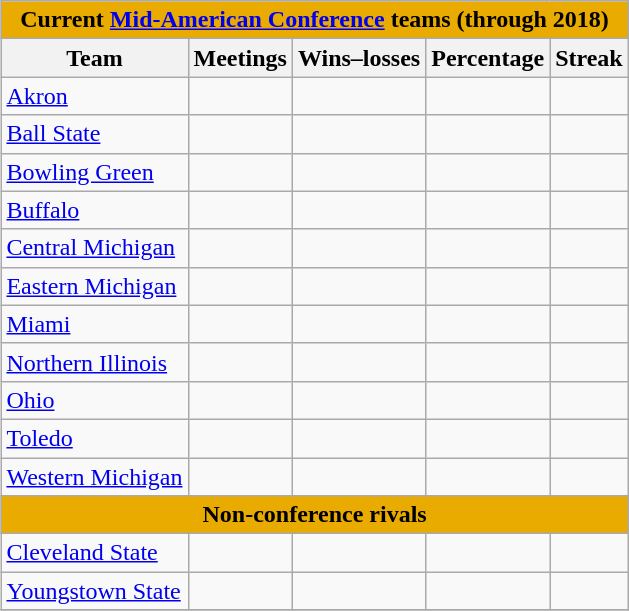<table class="wikitable" style="float: right;">
<tr>
<th colspan=5 style="background:#eaab00;">Current <a href='#'>Mid-American Conference</a> teams (through 2018)</th>
</tr>
<tr>
<th>Team</th>
<th>Meetings</th>
<th>Wins–losses</th>
<th>Percentage</th>
<th>Streak</th>
</tr>
<tr>
<td><a href='#'>Akron</a></td>
<td></td>
<td></td>
<td></td>
<td></td>
</tr>
<tr>
<td><a href='#'>Ball State</a></td>
<td></td>
<td></td>
<td></td>
<td></td>
</tr>
<tr>
<td><a href='#'>Bowling Green</a></td>
<td></td>
<td></td>
<td></td>
<td></td>
</tr>
<tr>
<td><a href='#'>Buffalo</a></td>
<td></td>
<td></td>
<td></td>
<td></td>
</tr>
<tr>
<td><a href='#'>Central Michigan</a></td>
<td></td>
<td></td>
<td></td>
<td></td>
</tr>
<tr>
<td><a href='#'>Eastern Michigan</a></td>
<td></td>
<td></td>
<td></td>
<td></td>
</tr>
<tr>
<td><a href='#'>Miami</a></td>
<td></td>
<td></td>
<td></td>
<td></td>
</tr>
<tr>
<td><a href='#'>Northern Illinois</a></td>
<td></td>
<td></td>
<td></td>
<td></td>
</tr>
<tr>
<td><a href='#'>Ohio</a></td>
<td></td>
<td></td>
<td></td>
<td></td>
</tr>
<tr>
<td><a href='#'>Toledo</a></td>
<td></td>
<td></td>
<td></td>
<td></td>
</tr>
<tr>
<td><a href='#'>Western Michigan</a></td>
<td></td>
<td></td>
<td></td>
<td></td>
</tr>
<tr>
<th colspan=5 style="background:#eaab00;">Non-conference rivals</th>
</tr>
<tr>
<td><a href='#'>Cleveland State</a></td>
<td></td>
<td></td>
<td></td>
<td></td>
</tr>
<tr>
<td><a href='#'>Youngstown State</a></td>
<td></td>
<td></td>
<td></td>
<td></td>
</tr>
<tr>
</tr>
</table>
